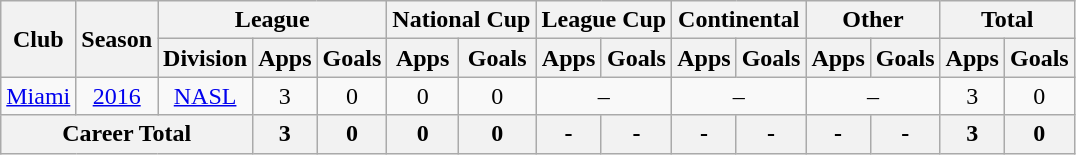<table class="wikitable" style="text-align: center;">
<tr>
<th rowspan="2">Club</th>
<th rowspan="2">Season</th>
<th colspan="3">League</th>
<th colspan="2">National Cup</th>
<th colspan="2">League Cup</th>
<th colspan="2">Continental</th>
<th colspan="2">Other</th>
<th colspan="2">Total</th>
</tr>
<tr>
<th>Division</th>
<th>Apps</th>
<th>Goals</th>
<th>Apps</th>
<th>Goals</th>
<th>Apps</th>
<th>Goals</th>
<th>Apps</th>
<th>Goals</th>
<th>Apps</th>
<th>Goals</th>
<th>Apps</th>
<th>Goals</th>
</tr>
<tr>
<td valign="center"><a href='#'>Miami</a></td>
<td><a href='#'>2016</a></td>
<td><a href='#'>NASL</a></td>
<td>3</td>
<td>0</td>
<td>0</td>
<td>0</td>
<td colspan="2">–</td>
<td colspan="2">–</td>
<td colspan="2">–</td>
<td>3</td>
<td>0</td>
</tr>
<tr>
<th colspan="3">Career Total</th>
<th>3</th>
<th>0</th>
<th>0</th>
<th>0</th>
<th>-</th>
<th>-</th>
<th>-</th>
<th>-</th>
<th>-</th>
<th>-</th>
<th>3</th>
<th>0</th>
</tr>
</table>
